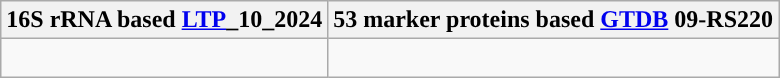<table class="wikitable">
<tr>
<th colspan=1>16S rRNA based <a href='#'>LTP</a>_10_2024</th>
<th colspan=1>53 marker proteins based <a href='#'>GTDB</a> 09-RS220</th>
</tr>
<tr>
<td style="vertical-align:top"><br></td>
<td><br></td>
</tr>
</table>
